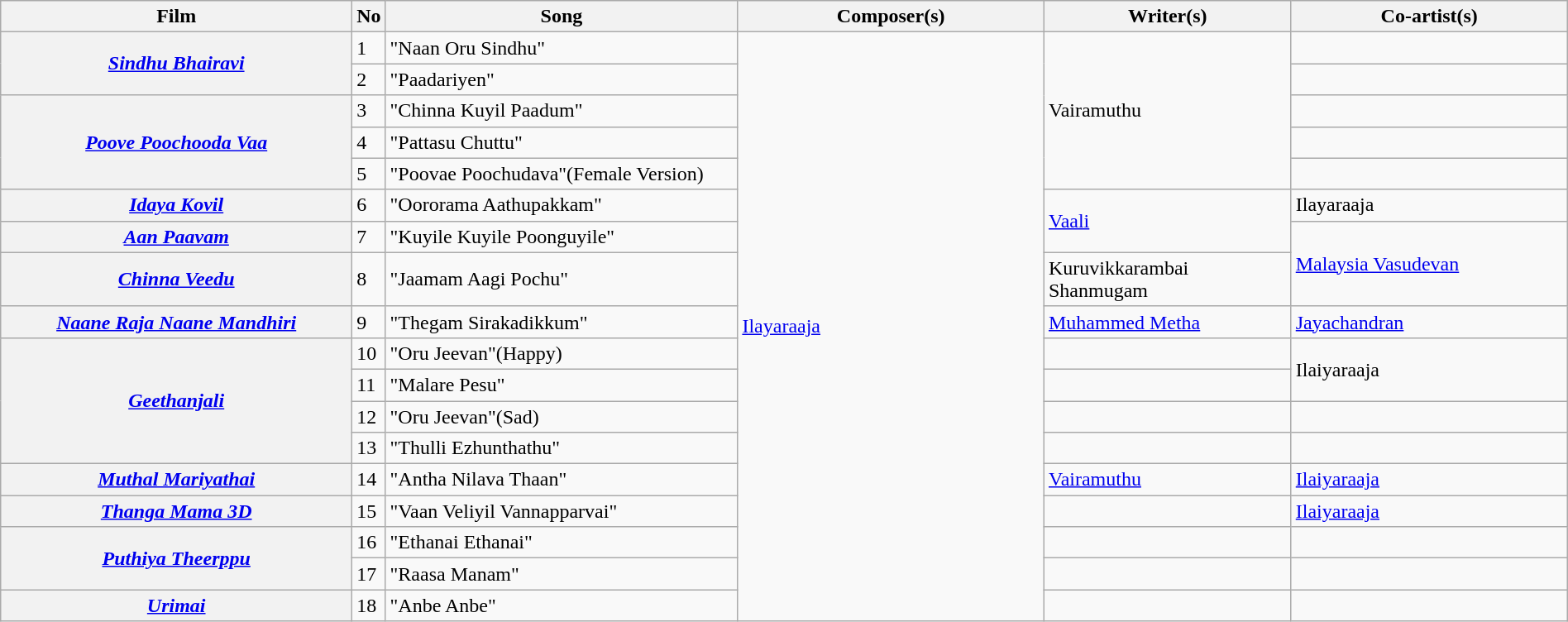<table class="wikitable plainrowheaders" width="100%" textcolor:#000;">
<tr>
<th scope="col" width=23%><strong>Film</strong></th>
<th><strong>No</strong></th>
<th scope="col" width=23%><strong>Song</strong></th>
<th scope="col" width=20%><strong>Composer(s)</strong></th>
<th scope="col" width=16%><strong>Writer(s)</strong></th>
<th scope="col" width=18%><strong>Co-artist(s)</strong></th>
</tr>
<tr>
<th rowspan="2"><em><a href='#'>Sindhu Bhairavi</a></em></th>
<td>1</td>
<td>"Naan Oru Sindhu"</td>
<td rowspan="18"><a href='#'>Ilayaraaja</a></td>
<td rowspan="5">Vairamuthu</td>
<td></td>
</tr>
<tr>
<td>2</td>
<td>"Paadariyen"</td>
<td></td>
</tr>
<tr>
<th rowspan="3"><em><a href='#'>Poove Poochooda Vaa</a></em></th>
<td>3</td>
<td>"Chinna Kuyil Paadum"</td>
<td></td>
</tr>
<tr>
<td>4</td>
<td>"Pattasu Chuttu"</td>
<td></td>
</tr>
<tr>
<td>5</td>
<td>"Poovae Poochudava"(Female Version)</td>
<td></td>
</tr>
<tr>
<th><em><a href='#'>Idaya Kovil</a></em></th>
<td>6</td>
<td>"Oororama Aathupakkam"</td>
<td rowspan="2"><a href='#'>Vaali</a></td>
<td>Ilayaraaja</td>
</tr>
<tr>
<th><em><a href='#'>Aan Paavam</a></em></th>
<td>7</td>
<td>"Kuyile Kuyile Poonguyile"</td>
<td rowspan="2"><a href='#'>Malaysia Vasudevan</a></td>
</tr>
<tr>
<th><em><a href='#'>Chinna Veedu</a></em></th>
<td>8</td>
<td>"Jaamam Aagi Pochu"</td>
<td>Kuruvikkarambai Shanmugam</td>
</tr>
<tr>
<th><em><a href='#'>Naane Raja Naane Mandhiri</a></em></th>
<td>9</td>
<td>"Thegam Sirakadikkum"</td>
<td><a href='#'>Muhammed Metha</a></td>
<td><a href='#'>Jayachandran</a></td>
</tr>
<tr>
<th rowspan="4"><em><a href='#'>Geethanjali</a></em></th>
<td>10</td>
<td>"Oru Jeevan"(Happy)</td>
<td></td>
<td rowspan="2">Ilaiyaraaja</td>
</tr>
<tr>
<td>11</td>
<td>"Malare Pesu"</td>
<td></td>
</tr>
<tr>
<td>12</td>
<td>"Oru Jeevan"(Sad)</td>
<td></td>
<td></td>
</tr>
<tr>
<td>13</td>
<td>"Thulli Ezhunthathu"</td>
<td></td>
<td></td>
</tr>
<tr>
<th><em><a href='#'>Muthal Mariyathai</a></em></th>
<td>14</td>
<td>"Antha Nilava Thaan"</td>
<td><a href='#'>Vairamuthu</a></td>
<td><a href='#'>Ilaiyaraaja</a></td>
</tr>
<tr>
<th><em><a href='#'>Thanga Mama 3D</a></em></th>
<td>15</td>
<td>"Vaan Veliyil Vannapparvai"</td>
<td></td>
<td><a href='#'>Ilaiyaraaja</a></td>
</tr>
<tr>
<th rowspan="2"><em><a href='#'>Puthiya Theerppu</a></em></th>
<td>16</td>
<td>"Ethanai Ethanai"</td>
<td></td>
<td></td>
</tr>
<tr>
<td>17</td>
<td>"Raasa Manam"</td>
<td></td>
<td></td>
</tr>
<tr>
<th><em><a href='#'>Urimai</a></em></th>
<td>18</td>
<td>"Anbe Anbe"</td>
<td></td>
<td></td>
</tr>
</table>
